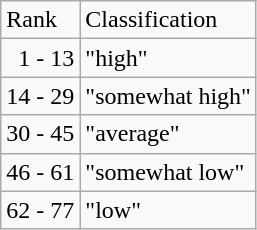<table class="wikitable" ---valign=top>
<tr>
<td>Rank</td>
<td>Classification</td>
</tr>
<tr>
<td>  1 - 13</td>
<td>"high"</td>
</tr>
<tr>
<td>14 - 29</td>
<td>"somewhat high"</td>
</tr>
<tr>
<td>30 - 45</td>
<td>"average"</td>
</tr>
<tr>
<td>46 - 61</td>
<td>"somewhat low"</td>
</tr>
<tr>
<td>62 - 77</td>
<td>"low"</td>
</tr>
</table>
